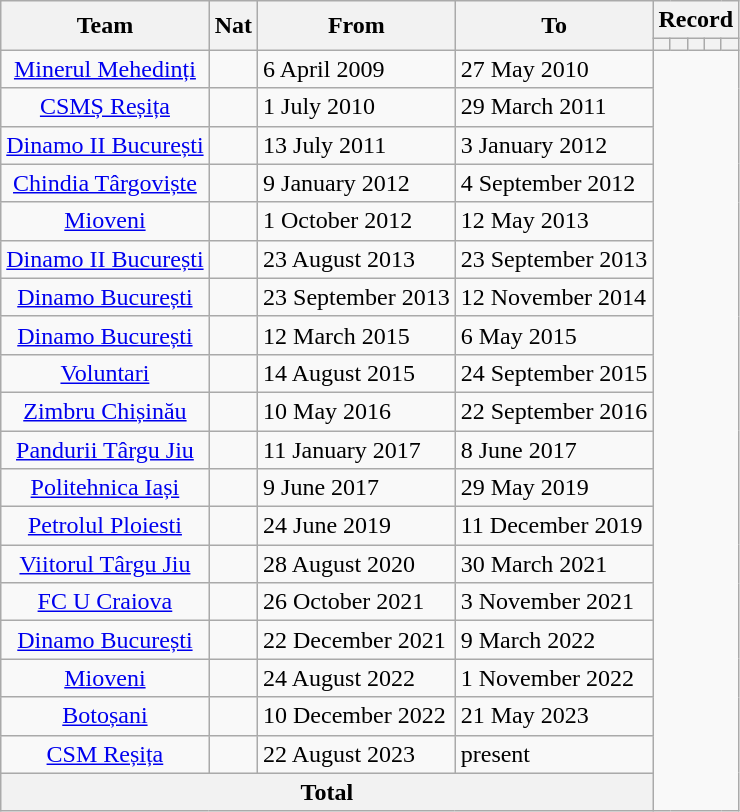<table class="wikitable" style="text-align: center">
<tr>
<th rowspan="2">Team</th>
<th rowspan="2">Nat</th>
<th rowspan="2">From</th>
<th rowspan="2">To</th>
<th colspan="8">Record</th>
</tr>
<tr>
<th></th>
<th></th>
<th></th>
<th></th>
<th></th>
</tr>
<tr>
<td align=center><a href='#'>Minerul Mehedinți</a></td>
<td></td>
<td align="left">6 April 2009</td>
<td align="left">27 May 2010<br></td>
</tr>
<tr>
<td align=center><a href='#'>CSMȘ Reșița</a></td>
<td></td>
<td align="left">1 July 2010</td>
<td align="left">29 March 2011<br></td>
</tr>
<tr>
<td align=center><a href='#'>Dinamo II București</a></td>
<td></td>
<td align="left">13 July 2011</td>
<td align="left">3 January 2012<br></td>
</tr>
<tr>
<td align=center><a href='#'>Chindia Târgoviște</a></td>
<td></td>
<td align="left">9 January 2012</td>
<td align="left">4 September 2012<br></td>
</tr>
<tr>
<td align=center><a href='#'>Mioveni</a></td>
<td></td>
<td align="left">1 October 2012</td>
<td align="left">12 May 2013<br></td>
</tr>
<tr>
<td align=center><a href='#'>Dinamo II București</a></td>
<td></td>
<td align="left">23 August 2013</td>
<td align="left">23 September 2013<br></td>
</tr>
<tr>
<td align=center><a href='#'>Dinamo București</a></td>
<td></td>
<td align="left">23 September 2013</td>
<td align="left">12 November 2014<br></td>
</tr>
<tr>
<td align=center><a href='#'>Dinamo București</a></td>
<td></td>
<td align="left">12 March 2015</td>
<td align="left">6 May 2015<br></td>
</tr>
<tr>
<td align=center><a href='#'>Voluntari</a></td>
<td></td>
<td align="left">14 August 2015</td>
<td align="left">24 September 2015<br></td>
</tr>
<tr>
<td align=center><a href='#'>Zimbru Chișinău</a></td>
<td></td>
<td align="left">10 May 2016</td>
<td align="left">22 September 2016<br></td>
</tr>
<tr>
<td align=center><a href='#'>Pandurii Târgu Jiu</a></td>
<td></td>
<td align="left">11 January 2017</td>
<td align="left">8 June 2017<br></td>
</tr>
<tr>
<td align=center><a href='#'>Politehnica Iași</a></td>
<td></td>
<td align="left">9 June 2017</td>
<td align="left">29 May 2019<br></td>
</tr>
<tr>
<td align=center><a href='#'>Petrolul Ploiesti</a></td>
<td></td>
<td align="left">24 June 2019</td>
<td align="left">11 December 2019<br></td>
</tr>
<tr>
<td align=center><a href='#'>Viitorul Târgu Jiu</a></td>
<td></td>
<td align="left">28 August 2020</td>
<td align="left">30 March 2021<br></td>
</tr>
<tr>
<td align=center><a href='#'>FC U Craiova</a></td>
<td></td>
<td align="left">26 October 2021</td>
<td align="left">3 November 2021<br></td>
</tr>
<tr>
<td align=center><a href='#'>Dinamo București</a></td>
<td></td>
<td align="left">22 December 2021</td>
<td align="left">9 March 2022<br></td>
</tr>
<tr>
<td align=center><a href='#'>Mioveni</a></td>
<td></td>
<td align="left">24 August 2022</td>
<td align="left">1 November 2022<br></td>
</tr>
<tr>
<td align=center><a href='#'>Botoșani</a></td>
<td></td>
<td align="left">10 December 2022</td>
<td align="left">21 May 2023<br></td>
</tr>
<tr>
<td align=center><a href='#'>CSM Reșița</a></td>
<td></td>
<td align="left">22 August 2023</td>
<td align="left">present<br></td>
</tr>
<tr>
<th colspan="4">Total<br></th>
</tr>
</table>
